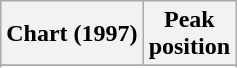<table class="wikitable sortable plainrowheaders" style="text-align:center">
<tr>
<th scope="col">Chart (1997)</th>
<th scope="col">Peak<br>position</th>
</tr>
<tr>
</tr>
<tr>
</tr>
<tr>
</tr>
</table>
